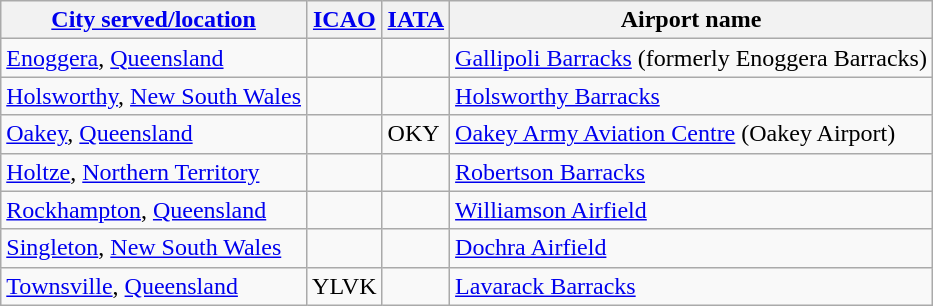<table class="wikitable sortable">
<tr>
<th><a href='#'>City served/location</a></th>
<th><a href='#'>ICAO</a></th>
<th><a href='#'>IATA</a></th>
<th>Airport name</th>
</tr>
<tr>
<td><a href='#'>Enoggera</a>, <a href='#'>Queensland</a></td>
<td></td>
<td></td>
<td><a href='#'>Gallipoli Barracks</a> (formerly Enoggera Barracks)</td>
</tr>
<tr>
<td><a href='#'>Holsworthy</a>, <a href='#'>New South Wales</a></td>
<td></td>
<td></td>
<td><a href='#'>Holsworthy Barracks</a></td>
</tr>
<tr>
<td><a href='#'>Oakey</a>, <a href='#'>Queensland</a></td>
<td></td>
<td>OKY</td>
<td><a href='#'>Oakey Army Aviation Centre</a> (Oakey Airport)</td>
</tr>
<tr>
<td><a href='#'>Holtze</a>, <a href='#'>Northern Territory</a></td>
<td></td>
<td></td>
<td><a href='#'>Robertson Barracks</a></td>
</tr>
<tr>
<td><a href='#'>Rockhampton</a>, <a href='#'>Queensland</a></td>
<td></td>
<td></td>
<td><a href='#'>Williamson Airfield</a></td>
</tr>
<tr>
<td><a href='#'>Singleton</a>, <a href='#'>New South Wales</a></td>
<td></td>
<td></td>
<td><a href='#'>Dochra Airfield</a></td>
</tr>
<tr>
<td><a href='#'>Townsville</a>, <a href='#'>Queensland</a></td>
<td>YLVK </td>
<td></td>
<td><a href='#'>Lavarack Barracks</a></td>
</tr>
</table>
